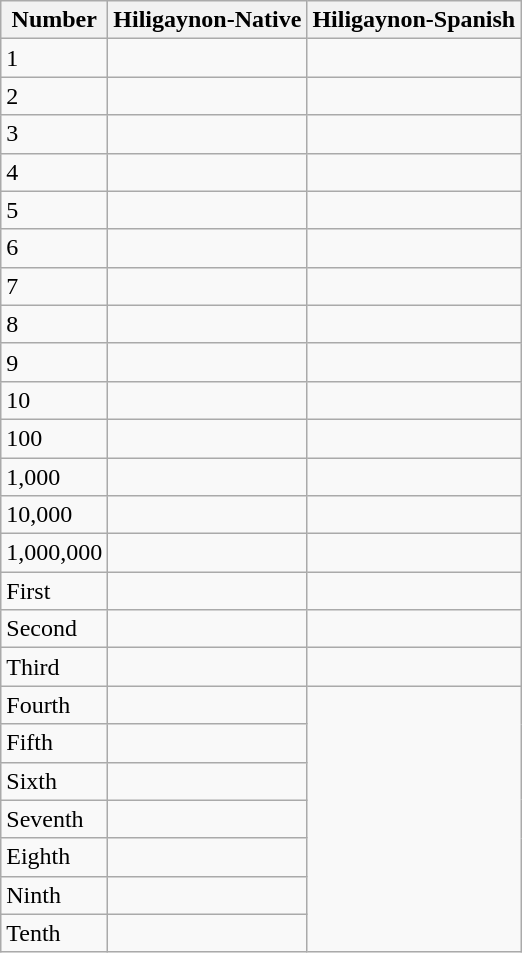<table class="wikitable">
<tr>
<th>Number</th>
<th>Hiligaynon-Native</th>
<th>Hiligaynon-Spanish</th>
</tr>
<tr>
<td>1</td>
<td></td>
<td></td>
</tr>
<tr>
<td>2</td>
<td></td>
<td></td>
</tr>
<tr>
<td>3</td>
<td></td>
<td></td>
</tr>
<tr>
<td>4</td>
<td></td>
<td></td>
</tr>
<tr>
<td>5</td>
<td></td>
<td></td>
</tr>
<tr>
<td>6</td>
<td></td>
<td></td>
</tr>
<tr>
<td>7</td>
<td></td>
<td></td>
</tr>
<tr>
<td>8</td>
<td></td>
<td></td>
</tr>
<tr>
<td>9</td>
<td></td>
<td></td>
</tr>
<tr>
<td>10</td>
<td></td>
<td></td>
</tr>
<tr>
<td>100</td>
<td></td>
<td></td>
</tr>
<tr>
<td>1,000</td>
<td></td>
<td></td>
</tr>
<tr>
<td>10,000</td>
<td></td>
<td></td>
</tr>
<tr>
<td>1,000,000</td>
<td></td>
<td></td>
</tr>
<tr>
<td>First</td>
<td></td>
<td></td>
</tr>
<tr>
<td>Second</td>
<td></td>
<td></td>
</tr>
<tr>
<td>Third</td>
<td></td>
<td></td>
</tr>
<tr>
<td>Fourth</td>
<td></td>
</tr>
<tr>
<td>Fifth</td>
<td></td>
</tr>
<tr>
<td>Sixth</td>
<td></td>
</tr>
<tr>
<td>Seventh</td>
<td></td>
</tr>
<tr>
<td>Eighth</td>
<td></td>
</tr>
<tr>
<td>Ninth</td>
<td></td>
</tr>
<tr>
<td>Tenth</td>
<td></td>
</tr>
</table>
